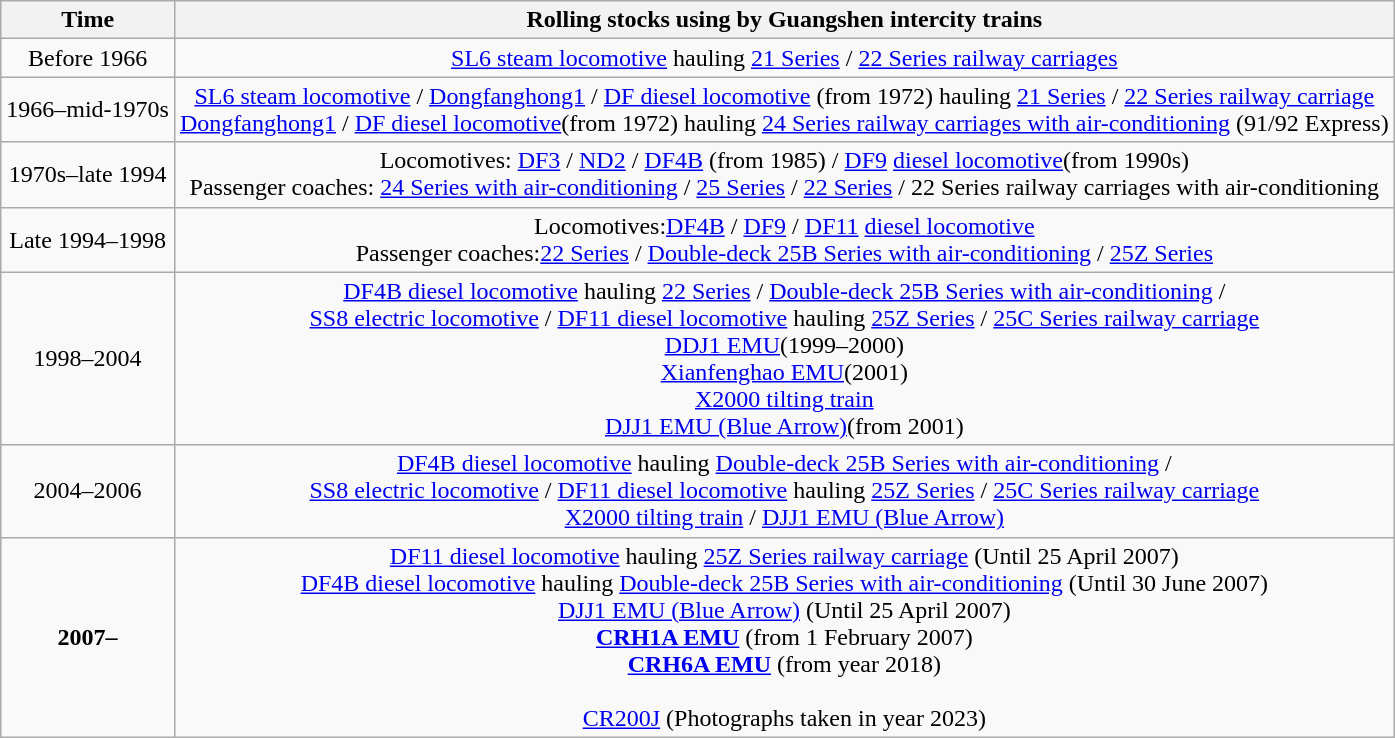<table class="wikitable" style="text-align:center;">
<tr>
<th>Time</th>
<th>Rolling stocks using by Guangshen intercity trains</th>
</tr>
<tr>
<td>Before 1966</td>
<td><a href='#'>SL6 steam locomotive</a> hauling <a href='#'>21 Series</a> / <a href='#'>22 Series railway carriages</a></td>
</tr>
<tr>
<td>1966–mid-1970s</td>
<td><a href='#'>SL6 steam locomotive</a> / <a href='#'>Dongfanghong1</a> / <a href='#'>DF diesel locomotive</a> (from 1972) hauling <a href='#'>21 Series</a> / <a href='#'>22 Series railway carriage</a><br><a href='#'>Dongfanghong1</a> / <a href='#'>DF diesel locomotive</a>(from 1972) hauling <a href='#'>24 Series railway carriages with air-conditioning</a> (91/92 Express)</td>
</tr>
<tr>
<td>1970s–late 1994</td>
<td>Locomotives: <a href='#'>DF3</a> / <a href='#'>ND2</a> / <a href='#'>DF4B</a> (from 1985) / <a href='#'>DF9</a> <a href='#'>diesel locomotive</a>(from 1990s)<br>Passenger coaches: <a href='#'>24 Series with air-conditioning</a> / <a href='#'>25 Series</a> / <a href='#'>22 Series</a> / 22 Series railway carriages with air-conditioning</td>
</tr>
<tr>
<td>Late 1994–1998</td>
<td>Locomotives:<a href='#'>DF4B</a> / <a href='#'>DF9</a> / <a href='#'>DF11</a> <a href='#'>diesel locomotive</a><br>Passenger coaches:<a href='#'>22 Series</a> / <a href='#'>Double-deck 25B Series with air-conditioning</a> / <a href='#'>25Z Series</a></td>
</tr>
<tr>
<td>1998–2004</td>
<td><a href='#'>DF4B diesel locomotive</a> hauling <a href='#'>22 Series</a> / <a href='#'>Double-deck 25B Series with air-conditioning</a> / <br><a href='#'>SS8 electric locomotive</a> / <a href='#'>DF11 diesel locomotive</a> hauling <a href='#'>25Z Series</a> / <a href='#'>25C Series railway carriage</a><br> <a href='#'>DDJ1 EMU</a>(1999–2000)<br><a href='#'>Xianfenghao EMU</a>(2001)<br><a href='#'>X2000 tilting train</a><br><a href='#'>DJJ1 EMU (Blue Arrow)</a>(from 2001)</td>
</tr>
<tr>
<td>2004–2006</td>
<td><a href='#'>DF4B diesel locomotive</a> hauling <a href='#'>Double-deck 25B Series with air-conditioning</a> / <br><a href='#'>SS8 electric locomotive</a> / <a href='#'>DF11 diesel locomotive</a> hauling <a href='#'>25Z Series</a> / <a href='#'>25C Series railway carriage</a><br><a href='#'>X2000 tilting train</a> / <a href='#'>DJJ1 EMU (Blue Arrow)</a></td>
</tr>
<tr>
<td><strong>2007–</strong></td>
<td><a href='#'>DF11 diesel locomotive</a> hauling <a href='#'>25Z Series railway carriage</a> (Until 25 April 2007)<br><a href='#'>DF4B diesel locomotive</a> hauling <a href='#'>Double-deck 25B Series with air-conditioning</a> (Until 30 June 2007)<br><a href='#'>DJJ1 EMU (Blue Arrow)</a> (Until 25 April 2007)<br><strong><a href='#'>CRH1A EMU</a></strong> (from 1 February 2007)<br> <strong><a href='#'>CRH6A EMU</a></strong> (from year 2018)<br><br><a href='#'>CR200J</a>

 (Photographs taken in year 2023)</td>
</tr>
</table>
